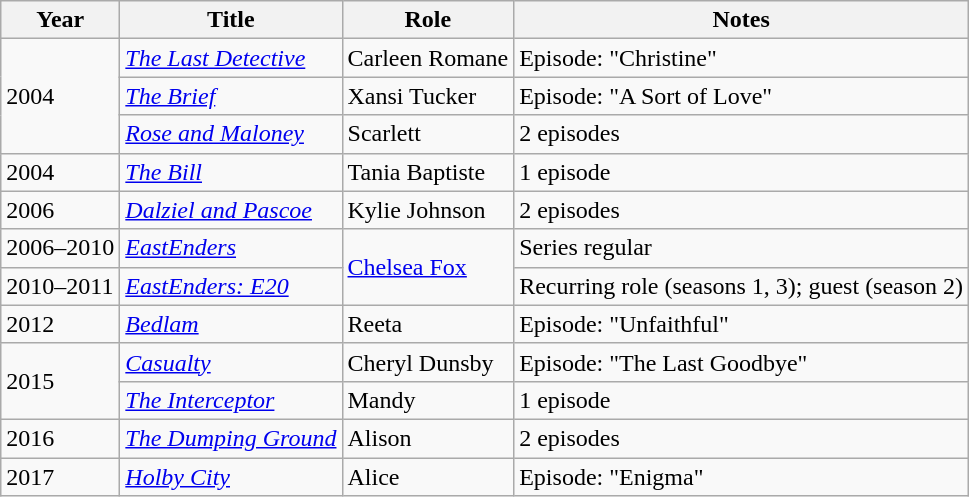<table class="wikitable sortable">
<tr>
<th>Year</th>
<th>Title</th>
<th>Role</th>
<th>Notes</th>
</tr>
<tr>
<td rowspan="3">2004</td>
<td><em><a href='#'>The Last Detective</a></em></td>
<td>Carleen Romane</td>
<td>Episode: "Christine"</td>
</tr>
<tr>
<td><em><a href='#'>The Brief</a></em></td>
<td>Xansi Tucker</td>
<td>Episode: "A Sort of Love"</td>
</tr>
<tr>
<td><em><a href='#'>Rose and Maloney</a></em></td>
<td>Scarlett</td>
<td>2 episodes</td>
</tr>
<tr>
<td>2004</td>
<td><em><a href='#'>The Bill</a></em></td>
<td>Tania Baptiste</td>
<td>1 episode</td>
</tr>
<tr>
<td>2006</td>
<td><em><a href='#'>Dalziel and Pascoe</a></em></td>
<td>Kylie Johnson</td>
<td>2 episodes</td>
</tr>
<tr>
<td>2006–2010</td>
<td><em><a href='#'>EastEnders</a></em></td>
<td rowspan="2"><a href='#'>Chelsea Fox</a></td>
<td>Series regular</td>
</tr>
<tr>
<td>2010–2011</td>
<td><em><a href='#'>EastEnders: E20</a></em></td>
<td>Recurring role (seasons 1, 3); guest (season 2)</td>
</tr>
<tr>
<td>2012</td>
<td><em><a href='#'>Bedlam</a></em></td>
<td>Reeta</td>
<td>Episode: "Unfaithful"</td>
</tr>
<tr>
<td rowspan="2">2015</td>
<td><em><a href='#'>Casualty</a></em></td>
<td>Cheryl Dunsby</td>
<td>Episode: "The Last Goodbye"</td>
</tr>
<tr>
<td><em><a href='#'>The Interceptor</a></em></td>
<td>Mandy</td>
<td>1 episode</td>
</tr>
<tr>
<td>2016</td>
<td><em><a href='#'>The Dumping Ground</a></em></td>
<td>Alison</td>
<td>2 episodes</td>
</tr>
<tr>
<td>2017</td>
<td><em><a href='#'>Holby City</a></em></td>
<td>Alice</td>
<td>Episode: "Enigma"</td>
</tr>
</table>
